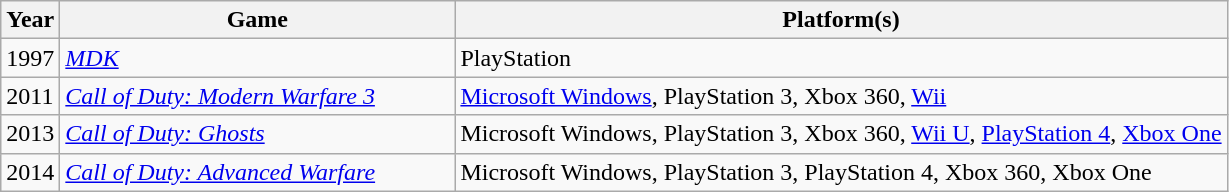<table class="wikitable sortable">
<tr>
<th>Year</th>
<th>Game</th>
<th>Platform(s)</th>
</tr>
<tr>
<td>1997</td>
<td style="width:16em;"><em><a href='#'>MDK</a></em></td>
<td>PlayStation</td>
</tr>
<tr>
<td>2011</td>
<td><em><a href='#'>Call of Duty: Modern Warfare 3</a></em></td>
<td><a href='#'>Microsoft Windows</a>, PlayStation 3, Xbox 360, <a href='#'>Wii</a></td>
</tr>
<tr>
<td>2013</td>
<td><em><a href='#'>Call of Duty: Ghosts</a></em></td>
<td>Microsoft Windows, PlayStation 3, Xbox 360, <a href='#'>Wii U</a>, <a href='#'>PlayStation 4</a>, <a href='#'>Xbox One</a></td>
</tr>
<tr>
<td>2014</td>
<td><em><a href='#'>Call of Duty: Advanced Warfare</a></em></td>
<td>Microsoft Windows, PlayStation 3, PlayStation 4, Xbox 360, Xbox One</td>
</tr>
</table>
